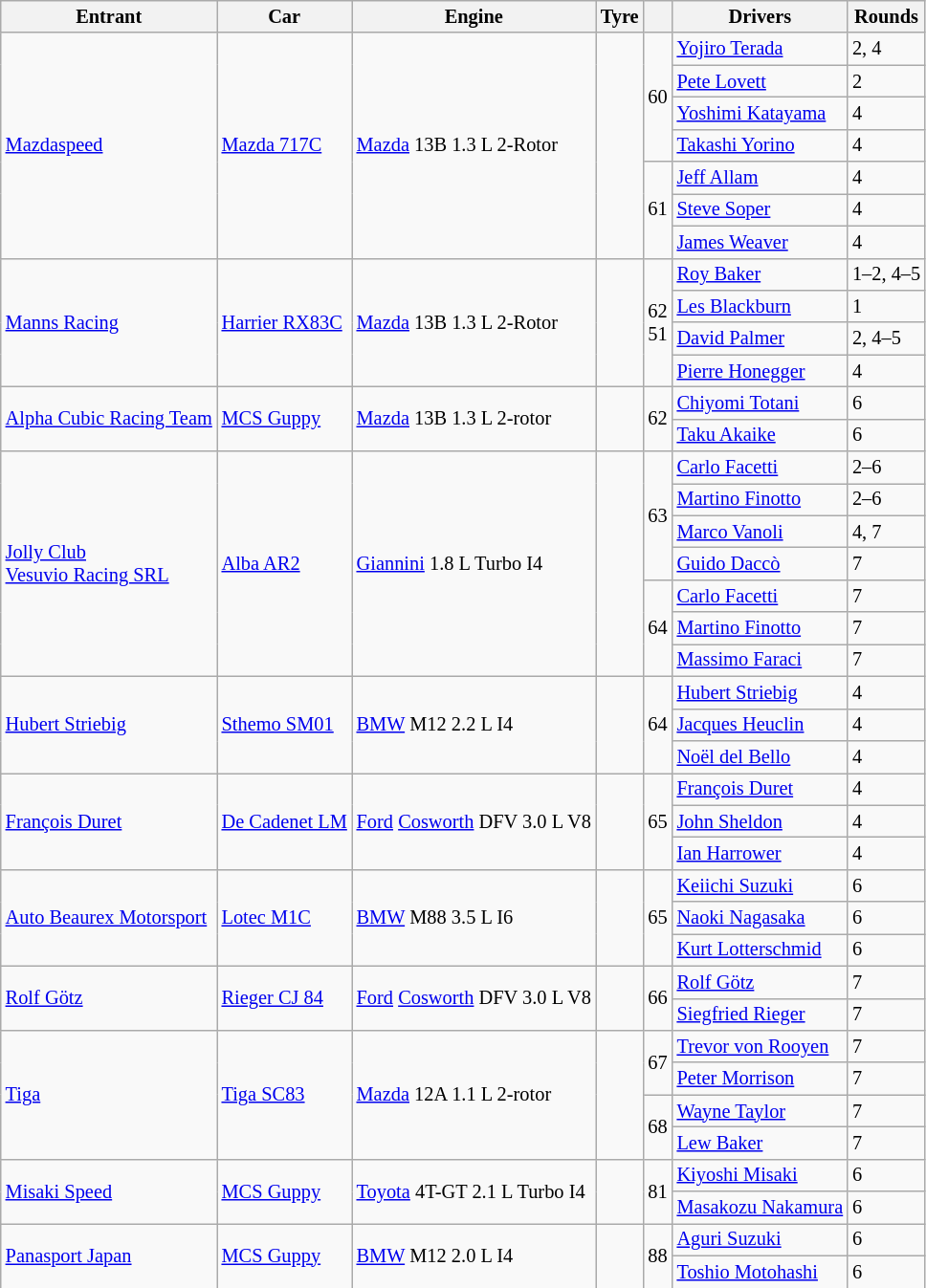<table class="wikitable" style="font-size: 85%">
<tr>
<th>Entrant</th>
<th>Car</th>
<th>Engine</th>
<th>Tyre</th>
<th></th>
<th>Drivers</th>
<th>Rounds</th>
</tr>
<tr>
<td rowspan=7> <a href='#'>Mazdaspeed</a></td>
<td rowspan=7><a href='#'>Mazda 717C</a></td>
<td rowspan=7><a href='#'>Mazda</a> 13B 1.3 L 2-Rotor</td>
<td rowspan=7></td>
<td rowspan=4>60</td>
<td> <a href='#'>Yojiro Terada</a></td>
<td>2, 4</td>
</tr>
<tr>
<td> <a href='#'>Pete Lovett</a></td>
<td>2</td>
</tr>
<tr>
<td> <a href='#'>Yoshimi Katayama</a></td>
<td>4</td>
</tr>
<tr>
<td> <a href='#'>Takashi Yorino</a></td>
<td>4</td>
</tr>
<tr>
<td rowspan=3>61</td>
<td> <a href='#'>Jeff Allam</a></td>
<td>4</td>
</tr>
<tr>
<td> <a href='#'>Steve Soper</a></td>
<td>4</td>
</tr>
<tr>
<td> <a href='#'>James Weaver</a></td>
<td>4</td>
</tr>
<tr>
<td rowspan=4> <a href='#'>Manns Racing</a></td>
<td rowspan=4><a href='#'>Harrier RX83C</a></td>
<td rowspan=4><a href='#'>Mazda</a> 13B 1.3 L 2-Rotor</td>
<td rowspan=4></td>
<td rowspan=4>62<br>51</td>
<td> <a href='#'>Roy Baker</a></td>
<td>1–2, 4–5</td>
</tr>
<tr>
<td> <a href='#'>Les Blackburn</a></td>
<td>1</td>
</tr>
<tr>
<td> <a href='#'>David Palmer</a></td>
<td>2, 4–5</td>
</tr>
<tr>
<td> <a href='#'>Pierre Honegger</a></td>
<td>4</td>
</tr>
<tr>
<td rowspan=2> <a href='#'>Alpha Cubic Racing Team</a></td>
<td rowspan=2><a href='#'>MCS Guppy</a></td>
<td rowspan=2><a href='#'>Mazda</a> 13B 1.3 L 2-rotor</td>
<td rowspan=2></td>
<td rowspan=2>62</td>
<td> <a href='#'>Chiyomi Totani</a></td>
<td>6</td>
</tr>
<tr>
<td> <a href='#'>Taku Akaike</a></td>
<td>6</td>
</tr>
<tr>
<td rowspan=7> <a href='#'>Jolly Club</a><br> <a href='#'>Vesuvio Racing SRL</a></td>
<td rowspan=7><a href='#'>Alba AR2</a></td>
<td rowspan=7><a href='#'>Giannini</a> 1.8 L Turbo I4</td>
<td rowspan=7></td>
<td rowspan=4>63</td>
<td> <a href='#'>Carlo Facetti</a></td>
<td>2–6</td>
</tr>
<tr>
<td> <a href='#'>Martino Finotto</a></td>
<td>2–6</td>
</tr>
<tr>
<td> <a href='#'>Marco Vanoli</a></td>
<td>4, 7</td>
</tr>
<tr>
<td> <a href='#'>Guido Daccò</a></td>
<td>7</td>
</tr>
<tr>
<td rowspan=3>64</td>
<td> <a href='#'>Carlo Facetti</a></td>
<td>7</td>
</tr>
<tr>
<td> <a href='#'>Martino Finotto</a></td>
<td>7</td>
</tr>
<tr>
<td> <a href='#'>Massimo Faraci</a></td>
<td>7</td>
</tr>
<tr>
<td rowspan=3> <a href='#'>Hubert Striebig</a></td>
<td rowspan=3><a href='#'>Sthemo SM01</a></td>
<td rowspan=3><a href='#'>BMW</a> M12 2.2 L I4</td>
<td rowspan=3></td>
<td rowspan=3>64</td>
<td> <a href='#'>Hubert Striebig</a></td>
<td>4</td>
</tr>
<tr>
<td> <a href='#'>Jacques Heuclin</a></td>
<td>4</td>
</tr>
<tr>
<td> <a href='#'>Noël del Bello</a></td>
<td>4</td>
</tr>
<tr>
<td rowspan=3> <a href='#'>François Duret</a></td>
<td rowspan=3><a href='#'>De Cadenet LM</a></td>
<td rowspan=3><a href='#'>Ford</a> <a href='#'>Cosworth</a> DFV 3.0 L V8</td>
<td rowspan=3></td>
<td rowspan=3>65</td>
<td> <a href='#'>François Duret</a></td>
<td>4</td>
</tr>
<tr>
<td> <a href='#'>John Sheldon</a></td>
<td>4</td>
</tr>
<tr>
<td> <a href='#'>Ian Harrower</a></td>
<td>4</td>
</tr>
<tr>
<td rowspan=3> <a href='#'>Auto Beaurex Motorsport</a></td>
<td rowspan=3><a href='#'>Lotec M1C</a></td>
<td rowspan=3><a href='#'>BMW</a> M88 3.5 L I6</td>
<td rowspan=3></td>
<td rowspan=3>65</td>
<td> <a href='#'>Keiichi Suzuki</a></td>
<td>6</td>
</tr>
<tr>
<td> <a href='#'>Naoki Nagasaka</a></td>
<td>6</td>
</tr>
<tr>
<td> <a href='#'>Kurt Lotterschmid</a></td>
<td>6</td>
</tr>
<tr>
<td rowspan=2> <a href='#'>Rolf Götz</a></td>
<td rowspan=2><a href='#'>Rieger CJ 84</a></td>
<td rowspan=2><a href='#'>Ford</a> <a href='#'>Cosworth</a> DFV 3.0 L V8</td>
<td rowspan=2></td>
<td rowspan=2>66</td>
<td> <a href='#'>Rolf Götz</a></td>
<td>7</td>
</tr>
<tr>
<td> <a href='#'>Siegfried Rieger</a></td>
<td>7</td>
</tr>
<tr>
<td rowspan=4> <a href='#'>Tiga</a></td>
<td rowspan=4><a href='#'>Tiga SC83</a></td>
<td rowspan=4><a href='#'>Mazda</a> 12A 1.1 L 2-rotor</td>
<td rowspan=4></td>
<td rowspan=2>67</td>
<td> <a href='#'>Trevor von Rooyen</a></td>
<td>7</td>
</tr>
<tr>
<td> <a href='#'>Peter Morrison</a></td>
<td>7</td>
</tr>
<tr>
<td rowspan=2>68</td>
<td> <a href='#'>Wayne Taylor</a></td>
<td>7</td>
</tr>
<tr>
<td> <a href='#'>Lew Baker</a></td>
<td>7</td>
</tr>
<tr>
<td rowspan=2> <a href='#'>Misaki Speed</a></td>
<td rowspan=2><a href='#'>MCS Guppy</a></td>
<td rowspan=2><a href='#'>Toyota</a> 4T-GT 2.1 L Turbo I4</td>
<td rowspan=2></td>
<td rowspan=2>81</td>
<td> <a href='#'>Kiyoshi Misaki</a></td>
<td>6</td>
</tr>
<tr>
<td> <a href='#'>Masakozu Nakamura</a></td>
<td>6</td>
</tr>
<tr>
<td rowspan=2> <a href='#'>Panasport Japan</a></td>
<td rowspan=2><a href='#'>MCS Guppy</a></td>
<td rowspan=2><a href='#'>BMW</a> M12 2.0 L I4</td>
<td rowspan=2></td>
<td rowspan=2>88</td>
<td> <a href='#'>Aguri Suzuki</a></td>
<td>6</td>
</tr>
<tr>
<td> <a href='#'>Toshio Motohashi</a></td>
<td>6</td>
</tr>
<tr>
</tr>
</table>
